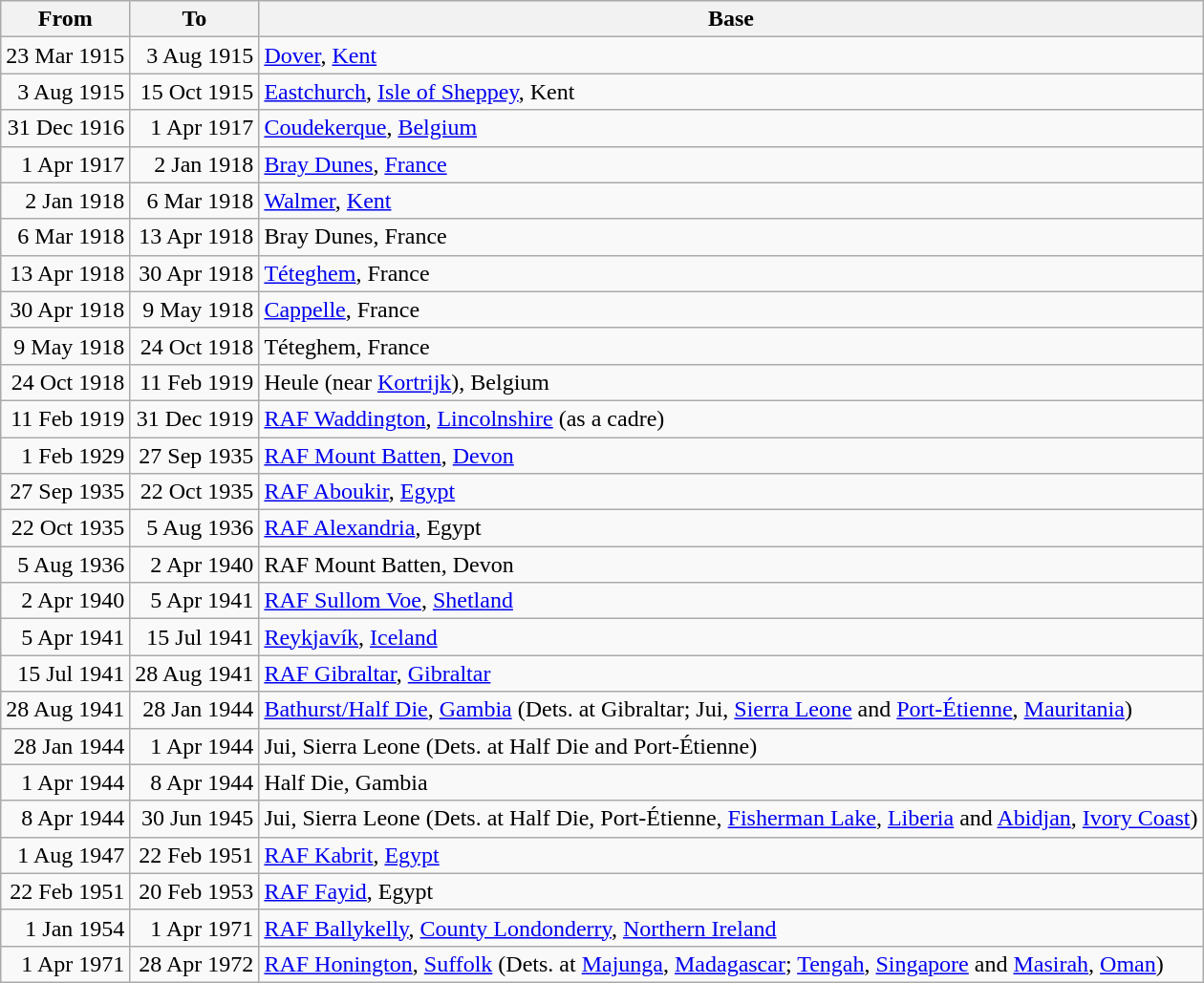<table class="wikitable">
<tr>
<th>From</th>
<th>To</th>
<th>Base</th>
</tr>
<tr align="right">
<td>23 Mar 1915</td>
<td>3 Aug 1915</td>
<td align="left"><a href='#'>Dover</a>, <a href='#'>Kent</a></td>
</tr>
<tr align="right">
<td>3 Aug 1915</td>
<td>15 Oct 1915</td>
<td align="left"><a href='#'>Eastchurch</a>, <a href='#'>Isle of Sheppey</a>, Kent</td>
</tr>
<tr align="right">
<td>31 Dec 1916</td>
<td>1 Apr 1917</td>
<td align="left"><a href='#'>Coudekerque</a>, <a href='#'>Belgium</a></td>
</tr>
<tr align="right">
<td>1 Apr 1917</td>
<td>2 Jan 1918</td>
<td align="left"><a href='#'>Bray Dunes</a>, <a href='#'>France</a></td>
</tr>
<tr align="right">
<td>2 Jan 1918</td>
<td>6 Mar 1918</td>
<td align="left"><a href='#'>Walmer</a>, <a href='#'>Kent</a></td>
</tr>
<tr align="right">
<td>6 Mar 1918</td>
<td>13 Apr 1918</td>
<td align="left">Bray Dunes, France</td>
</tr>
<tr align="right">
<td>13 Apr 1918</td>
<td>30 Apr 1918</td>
<td align="left"><a href='#'>Téteghem</a>, France</td>
</tr>
<tr align="right">
<td>30 Apr 1918</td>
<td>9 May 1918</td>
<td align="left"><a href='#'>Cappelle</a>, France</td>
</tr>
<tr align="right">
<td>9 May 1918</td>
<td>24 Oct 1918</td>
<td align="left">Téteghem, France</td>
</tr>
<tr align="right">
<td>24 Oct 1918</td>
<td>11 Feb 1919</td>
<td align="left">Heule (near <a href='#'>Kortrijk</a>), Belgium</td>
</tr>
<tr align="right">
<td>11 Feb 1919</td>
<td>31 Dec 1919</td>
<td align="left"><a href='#'>RAF Waddington</a>, <a href='#'>Lincolnshire</a> (as a cadre)</td>
</tr>
<tr align="right">
<td>1 Feb 1929</td>
<td>27 Sep 1935</td>
<td align="left"><a href='#'>RAF Mount Batten</a>, <a href='#'>Devon</a></td>
</tr>
<tr align="right">
<td>27 Sep 1935</td>
<td>22 Oct 1935</td>
<td align="left"><a href='#'>RAF Aboukir</a>, <a href='#'>Egypt</a></td>
</tr>
<tr align="right">
<td>22 Oct 1935</td>
<td>5 Aug 1936</td>
<td align="left"><a href='#'>RAF Alexandria</a>, Egypt</td>
</tr>
<tr align="right">
<td>5 Aug 1936</td>
<td>2 Apr 1940</td>
<td align="left">RAF Mount Batten, Devon</td>
</tr>
<tr align="right">
<td>2 Apr 1940</td>
<td>5 Apr 1941</td>
<td align="left"><a href='#'>RAF Sullom Voe</a>, <a href='#'>Shetland</a></td>
</tr>
<tr align="right">
<td>5 Apr 1941</td>
<td>15 Jul 1941</td>
<td align="left"><a href='#'>Reykjavík</a>, <a href='#'>Iceland</a></td>
</tr>
<tr align="right">
<td>15 Jul 1941</td>
<td>28 Aug 1941</td>
<td align="left"><a href='#'>RAF Gibraltar</a>, <a href='#'>Gibraltar</a></td>
</tr>
<tr align="right">
<td>28 Aug 1941</td>
<td>28 Jan 1944</td>
<td align="left"><a href='#'>Bathurst/Half Die</a>, <a href='#'>Gambia</a> (Dets. at Gibraltar; Jui, <a href='#'>Sierra Leone</a> and <a href='#'>Port-Étienne</a>, <a href='#'>Mauritania</a>)</td>
</tr>
<tr align="right">
<td>28 Jan 1944</td>
<td>1 Apr 1944</td>
<td align="left">Jui, Sierra Leone (Dets. at Half Die and Port-Étienne)</td>
</tr>
<tr align="right">
<td>1 Apr 1944</td>
<td>8 Apr 1944</td>
<td align="left">Half Die, Gambia</td>
</tr>
<tr align="right">
<td>8 Apr 1944</td>
<td>30 Jun 1945</td>
<td align="left">Jui, Sierra Leone (Dets. at Half Die, Port-Étienne, <a href='#'>Fisherman Lake</a>, <a href='#'>Liberia</a> and <a href='#'>Abidjan</a>, <a href='#'>Ivory Coast</a>)</td>
</tr>
<tr align="right">
<td>1 Aug 1947</td>
<td>22 Feb 1951</td>
<td align="left"><a href='#'>RAF Kabrit</a>, <a href='#'>Egypt</a></td>
</tr>
<tr align="right">
<td>22 Feb 1951</td>
<td>20 Feb 1953</td>
<td align="left"><a href='#'>RAF Fayid</a>, Egypt</td>
</tr>
<tr align="right">
<td>1 Jan 1954</td>
<td>1 Apr 1971</td>
<td align="left"><a href='#'>RAF Ballykelly</a>, <a href='#'>County Londonderry</a>, <a href='#'>Northern Ireland</a></td>
</tr>
<tr align="right">
<td>1 Apr 1971</td>
<td>28 Apr 1972</td>
<td align="left"><a href='#'>RAF Honington</a>, <a href='#'>Suffolk</a> (Dets. at <a href='#'>Majunga</a>, <a href='#'>Madagascar</a>; <a href='#'>Tengah</a>, <a href='#'>Singapore</a> and <a href='#'>Masirah</a>, <a href='#'>Oman</a>)</td>
</tr>
</table>
